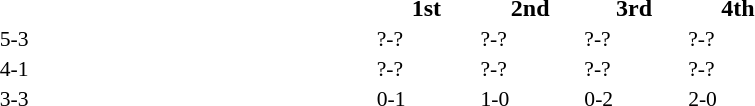<table width=60% cellspacing=1>
<tr>
<th width=20%></th>
<th width=16%></th>
<th width=20%></th>
<th width=8%>1st</th>
<th width=8%>2nd</th>
<th width=8%>3rd</th>
<th width=8%>4th</th>
</tr>
<tr style=font-size:90%>
<td align=right><strong></strong></td>
<td align=center>5-3</td>
<td></td>
<td>?-?</td>
<td>?-?</td>
<td>?-?</td>
<td>?-?</td>
</tr>
<tr style=font-size:90%>
<td align=right><strong></strong></td>
<td align=center>4-1</td>
<td></td>
<td>?-?</td>
<td>?-?</td>
<td>?-?</td>
<td>?-?</td>
</tr>
<tr style=font-size:90%>
<td align=right></td>
<td align=center>3-3</td>
<td></td>
<td>0-1</td>
<td>1-0</td>
<td>0-2</td>
<td>2-0</td>
</tr>
</table>
